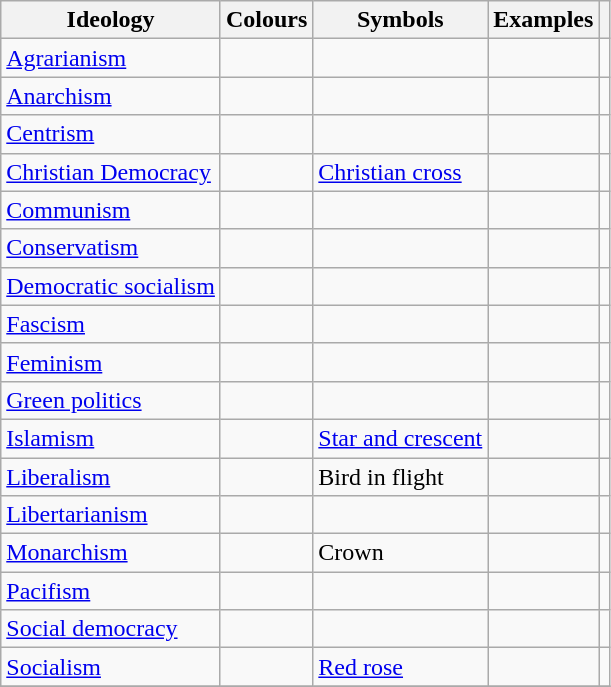<table class="wikitable" >
<tr>
<th>Ideology</th>
<th>Colours</th>
<th>Symbols</th>
<th>Examples</th>
<th></th>
</tr>
<tr>
<td><a href='#'>Agrarianism</a></td>
<td></td>
<td></td>
<td>  </td>
<td></td>
</tr>
<tr>
<td><a href='#'>Anarchism</a></td>
<td></td>
<td></td>
<td>  </td>
<td></td>
</tr>
<tr>
<td><a href='#'>Centrism</a></td>
<td></td>
<td></td>
<td>  </td>
<td></td>
</tr>
<tr>
<td><a href='#'>Christian Democracy</a></td>
<td></td>
<td><a href='#'>Christian cross</a></td>
<td>  </td>
<td></td>
</tr>
<tr>
<td><a href='#'>Communism</a></td>
<td></td>
<td></td>
<td>  </td>
<td></td>
</tr>
<tr>
<td><a href='#'>Conservatism</a></td>
<td></td>
<td></td>
<td>  </td>
<td></td>
</tr>
<tr>
<td><a href='#'>Democratic socialism</a></td>
<td></td>
<td></td>
<td> </td>
<td></td>
</tr>
<tr>
<td><a href='#'>Fascism</a></td>
<td></td>
<td></td>
<td>  </td>
<td></td>
</tr>
<tr>
<td><a href='#'>Feminism</a></td>
<td></td>
<td></td>
<td>  </td>
<td></td>
</tr>
<tr>
<td><a href='#'>Green politics</a></td>
<td></td>
<td></td>
<td>  </td>
<td></td>
</tr>
<tr>
<td><a href='#'>Islamism</a></td>
<td></td>
<td><a href='#'>Star and crescent</a></td>
<td>  </td>
<td></td>
</tr>
<tr>
<td><a href='#'>Liberalism</a></td>
<td></td>
<td>Bird in flight</td>
<td> </td>
<td></td>
</tr>
<tr>
<td><a href='#'>Libertarianism</a></td>
<td></td>
<td></td>
<td>  </td>
<td></td>
</tr>
<tr>
<td><a href='#'>Monarchism</a></td>
<td></td>
<td>Crown</td>
<td> </td>
<td></td>
</tr>
<tr>
<td><a href='#'>Pacifism</a></td>
<td></td>
<td></td>
<td>  </td>
<td></td>
</tr>
<tr>
<td><a href='#'>Social democracy</a></td>
<td></td>
<td></td>
<td></td>
<td></td>
</tr>
<tr>
<td><a href='#'>Socialism</a></td>
<td></td>
<td><a href='#'>Red rose</a></td>
<td>  </td>
<td></td>
</tr>
<tr>
</tr>
</table>
